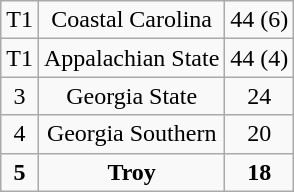<table class="wikitable" style="display: inline-table;">
<tr align="center">
<td>T1</td>
<td>Coastal Carolina</td>
<td>44 (6)</td>
</tr>
<tr align="center">
<td>T1</td>
<td>Appalachian State</td>
<td>44 (4)</td>
</tr>
<tr align="center">
<td>3</td>
<td>Georgia State</td>
<td>24</td>
</tr>
<tr align="center">
<td>4</td>
<td>Georgia Southern</td>
<td>20</td>
</tr>
<tr align="center">
<td><strong>5</strong></td>
<td><strong>Troy</strong></td>
<td><strong>18</strong></td>
</tr>
</table>
